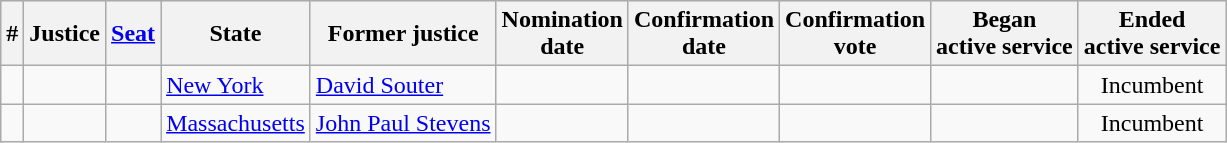<table class="sortable wikitable">
<tr bgcolor="#ececec">
<th>#</th>
<th>Justice</th>
<th><a href='#'>Seat</a></th>
<th>State</th>
<th>Former justice</th>
<th>Nomination<br>date</th>
<th>Confirmation<br>date</th>
<th>Confirmation<br>vote</th>
<th>Began<br>active service</th>
<th>Ended<br>active service</th>
</tr>
<tr>
<td></td>
<td></td>
<td align="center"></td>
<td><a href='#'>New York</a></td>
<td><a href='#'>David Souter</a></td>
<td></td>
<td></td>
<td align="center"></td>
<td></td>
<td align="center">Incumbent</td>
</tr>
<tr>
<td></td>
<td></td>
<td align="center"></td>
<td><a href='#'>Massachusetts</a></td>
<td><a href='#'>John Paul Stevens</a></td>
<td></td>
<td></td>
<td align="center"></td>
<td></td>
<td align="center">Incumbent</td>
</tr>
</table>
